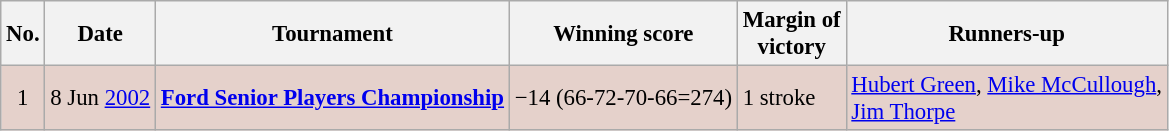<table class="wikitable" style="font-size:95%;">
<tr>
<th>No.</th>
<th>Date</th>
<th>Tournament</th>
<th>Winning score</th>
<th>Margin of<br>victory</th>
<th>Runners-up</th>
</tr>
<tr style="background:#e5d1cb;">
<td align=center>1</td>
<td align=right>8 Jun <a href='#'>2002</a></td>
<td><strong><a href='#'>Ford Senior Players Championship</a></strong></td>
<td>−14 (66-72-70-66=274)</td>
<td>1 stroke</td>
<td> <a href='#'>Hubert Green</a>,  <a href='#'>Mike McCullough</a>,<br> <a href='#'>Jim Thorpe</a></td>
</tr>
</table>
